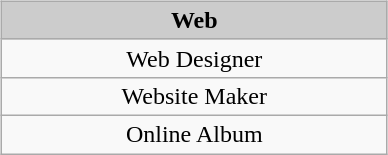<table>
<tr>
<td valign="top"><br><table class="wikitable" style="border: gray solid 1px; border-collapse: collapse;">
<tr style="text-align:center; background:#ccc;">
<td colspan="3" width="250"><strong>Web</strong></td>
</tr>
<tr align="center">
<td>Web Designer</td>
</tr>
<tr align="center">
<td>Website Maker</td>
</tr>
<tr align="center">
<td>Online Album</td>
</tr>
</table>
</td>
</tr>
</table>
